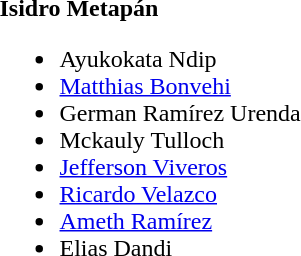<table>
<tr>
<td><strong>Isidro Metapán</strong><br><ul><li> Ayukokata Ndip </li><li> <a href='#'>Matthias Bonvehi</a> </li><li> German Ramírez Urenda </li><li> Mckauly Tulloch </li><li> <a href='#'>Jefferson Viveros</a></li><li> <a href='#'>Ricardo Velazco</a></li><li> <a href='#'>Ameth Ramírez</a></li><li> Elias Dandi</li></ul></td>
</tr>
</table>
